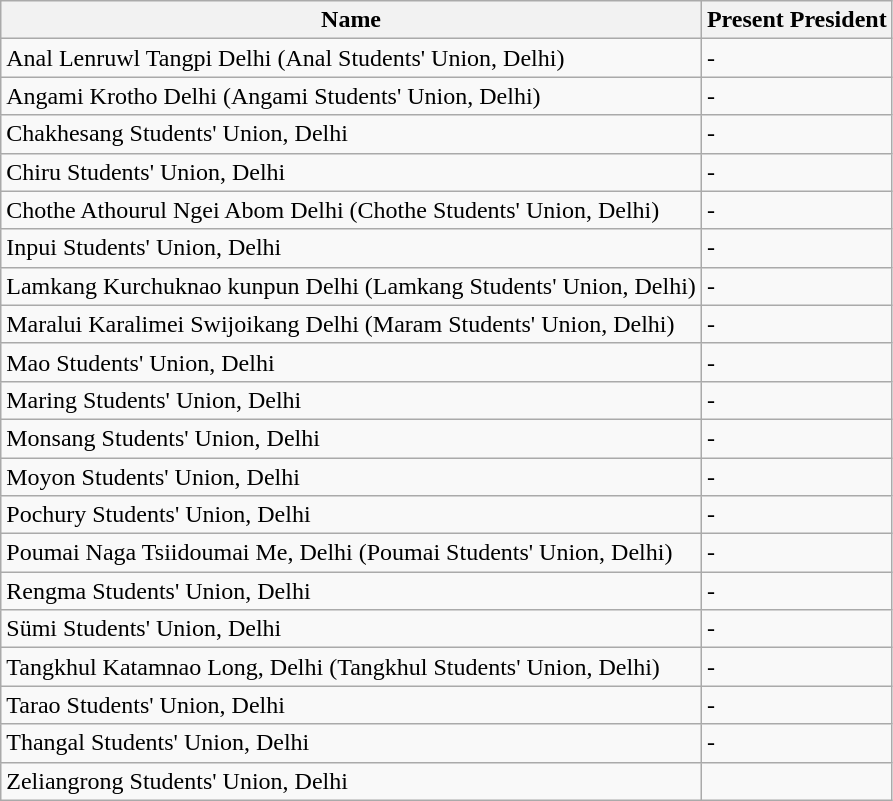<table class="wikitable">
<tr>
<th>Name</th>
<th>Present President</th>
</tr>
<tr>
<td>Anal Lenruwl Tangpi Delhi (Anal Students' Union, Delhi)</td>
<td>-</td>
</tr>
<tr>
<td>Angami Krotho Delhi (Angami Students' Union, Delhi)</td>
<td>-</td>
</tr>
<tr>
<td>Chakhesang Students' Union, Delhi</td>
<td>-</td>
</tr>
<tr>
<td>Chiru Students' Union, Delhi</td>
<td>-</td>
</tr>
<tr>
<td>Chothe Athourul Ngei Abom Delhi (Chothe Students' Union, Delhi)</td>
<td>-</td>
</tr>
<tr>
<td>Inpui Students' Union, Delhi</td>
<td>-</td>
</tr>
<tr>
<td>Lamkang Kurchuknao kunpun Delhi (Lamkang Students' Union, Delhi)</td>
<td>-</td>
</tr>
<tr>
<td>Maralui Karalimei Swijoikang Delhi (Maram Students' Union, Delhi)</td>
<td>-</td>
</tr>
<tr>
<td>Mao Students' Union, Delhi</td>
<td>-</td>
</tr>
<tr>
<td>Maring Students' Union, Delhi</td>
<td>-</td>
</tr>
<tr>
<td>Monsang Students' Union, Delhi</td>
<td>-</td>
</tr>
<tr>
<td>Moyon Students' Union, Delhi</td>
<td>-</td>
</tr>
<tr>
<td>Pochury Students' Union, Delhi</td>
<td>-</td>
</tr>
<tr>
<td>Poumai Naga Tsiidoumai Me, Delhi (Poumai Students' Union, Delhi)</td>
<td>-</td>
</tr>
<tr>
<td>Rengma Students' Union, Delhi</td>
<td>-</td>
</tr>
<tr>
<td>Sümi Students' Union, Delhi</td>
<td>-</td>
</tr>
<tr>
<td>Tangkhul Katamnao Long, Delhi (Tangkhul Students' Union, Delhi)</td>
<td>-</td>
</tr>
<tr>
<td>Tarao Students' Union, Delhi</td>
<td>-</td>
</tr>
<tr>
<td>Thangal Students' Union, Delhi</td>
<td>-</td>
</tr>
<tr>
<td>Zeliangrong Students' Union, Delhi</td>
<td></td>
</tr>
</table>
